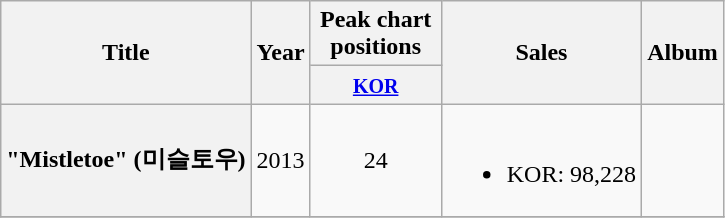<table class="wikitable plainrowheaders" style="text-align:center;">
<tr>
<th scope="col" rowspan="2">Title</th>
<th scope="col" rowspan="2">Year</th>
<th scope="col" colspan="1" style="width:5em;">Peak chart positions</th>
<th scope="col" rowspan="2">Sales</th>
<th scope="col" rowspan="2">Album</th>
</tr>
<tr>
<th><small><a href='#'>KOR</a></small><br></th>
</tr>
<tr>
<th scope="row">"Mistletoe" (미슬토우)<br></th>
<td>2013</td>
<td>24</td>
<td><br><ul><li>KOR: 98,228</li></ul></td>
<td></td>
</tr>
<tr>
</tr>
</table>
